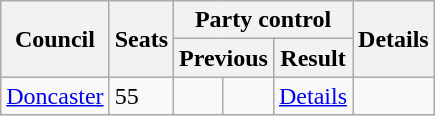<table class="wikitable sortable">
<tr>
<th rowspan="2">Council</th>
<th rowspan="2">Seats</th>
<th colspan="4">Party control</th>
<th rowspan="2">Details</th>
</tr>
<tr>
<th colspan="2">Previous</th>
<th colspan="2">Result</th>
</tr>
<tr>
<td><a href='#'>Doncaster</a></td>
<td>55</td>
<td></td>
<td></td>
<td><a href='#'>Details</a></td>
</tr>
</table>
